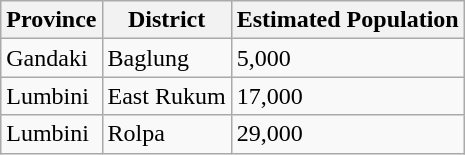<table class="wikitable">
<tr>
<th>Province</th>
<th>District</th>
<th>Estimated Population</th>
</tr>
<tr>
<td>Gandaki</td>
<td>Baglung</td>
<td>5,000</td>
</tr>
<tr>
<td>Lumbini</td>
<td>East Rukum</td>
<td>17,000</td>
</tr>
<tr>
<td>Lumbini</td>
<td>Rolpa</td>
<td>29,000</td>
</tr>
</table>
